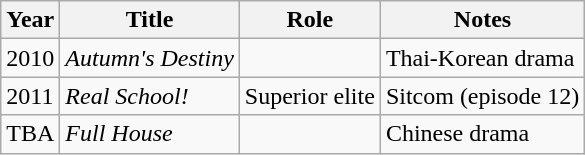<table class="wikitable">
<tr>
<th>Year</th>
<th>Title</th>
<th>Role</th>
<th>Notes</th>
</tr>
<tr>
<td>2010</td>
<td><em>Autumn's Destiny</em></td>
<td></td>
<td>Thai-Korean drama</td>
</tr>
<tr>
<td>2011</td>
<td><em>Real School!</em></td>
<td>Superior elite</td>
<td>Sitcom (episode 12)</td>
</tr>
<tr>
<td>TBA</td>
<td><em>Full House</em></td>
<td></td>
<td>Chinese drama</td>
</tr>
</table>
